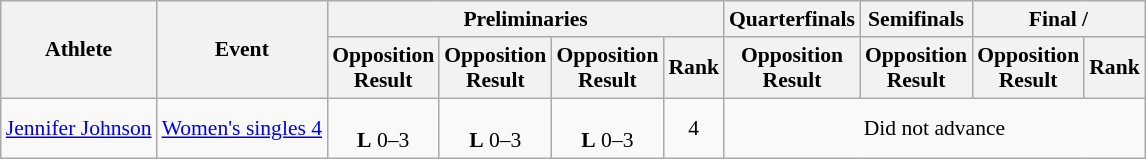<table class=wikitable style="font-size:90%">
<tr>
<th rowspan="2">Athlete</th>
<th rowspan="2">Event</th>
<th colspan="4">Preliminaries</th>
<th>Quarterfinals</th>
<th>Semifinals</th>
<th colspan="2">Final / </th>
</tr>
<tr>
<th>Opposition<br>Result</th>
<th>Opposition<br>Result</th>
<th>Opposition<br>Result</th>
<th>Rank</th>
<th>Opposition<br>Result</th>
<th>Opposition<br>Result</th>
<th>Opposition<br>Result</th>
<th>Rank</th>
</tr>
<tr>
<td><a href='#'>Jennifer Johnson</a></td>
<td><a href='#'>Women's singles 4</a></td>
<td align="center"><br><strong>L</strong> 0–3</td>
<td align="center"><br><strong>L</strong> 0–3</td>
<td align="center"><br><strong>L</strong> 0–3</td>
<td align="center">4</td>
<td align="center" colspan="4">Did not advance</td>
</tr>
</table>
